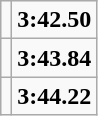<table class="wikitable">
<tr>
<td></td>
<td align=center><strong>3:42.50</strong></td>
</tr>
<tr>
<td></td>
<td align=center><strong>3:43.84</strong></td>
</tr>
<tr>
<td></td>
<td align=center><strong>3:44.22</strong></td>
</tr>
</table>
